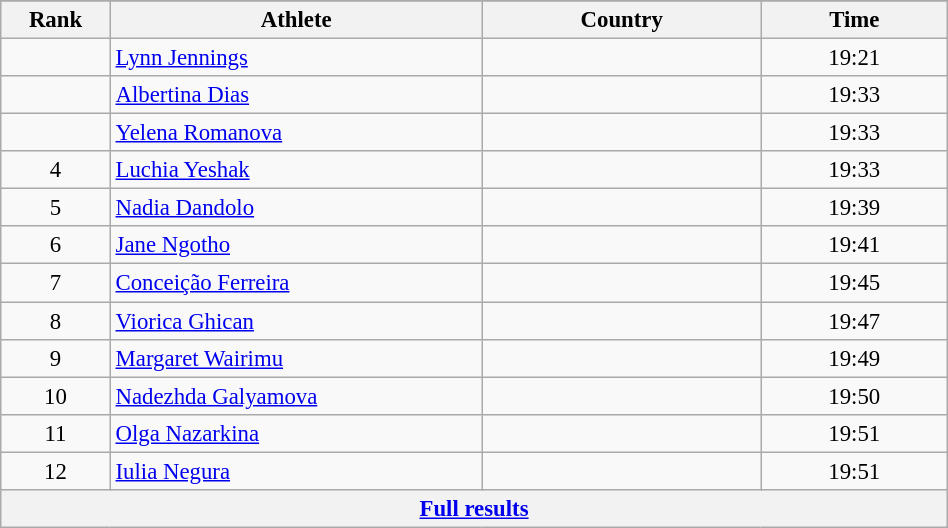<table class="wikitable sortable" style=" text-align:center; font-size:95%;" width="50%">
<tr>
</tr>
<tr>
<th width=5%>Rank</th>
<th width=20%>Athlete</th>
<th width=15%>Country</th>
<th width=10%>Time</th>
</tr>
<tr>
<td align=center></td>
<td align=left><a href='#'>Lynn Jennings</a></td>
<td align=left></td>
<td>19:21</td>
</tr>
<tr>
<td align=center></td>
<td align=left><a href='#'>Albertina Dias</a></td>
<td align=left></td>
<td>19:33</td>
</tr>
<tr>
<td align=center></td>
<td align=left><a href='#'>Yelena Romanova</a></td>
<td align=left></td>
<td>19:33</td>
</tr>
<tr>
<td align=center>4</td>
<td align=left><a href='#'>Luchia Yeshak</a></td>
<td align=left></td>
<td>19:33</td>
</tr>
<tr>
<td align=center>5</td>
<td align=left><a href='#'>Nadia Dandolo</a></td>
<td align=left></td>
<td>19:39</td>
</tr>
<tr>
<td align=center>6</td>
<td align=left><a href='#'>Jane Ngotho</a></td>
<td align=left></td>
<td>19:41</td>
</tr>
<tr>
<td align=center>7</td>
<td align=left><a href='#'>Conceição Ferreira</a></td>
<td align=left></td>
<td>19:45</td>
</tr>
<tr>
<td align=center>8</td>
<td align=left><a href='#'>Viorica Ghican</a></td>
<td align=left></td>
<td>19:47</td>
</tr>
<tr>
<td align=center>9</td>
<td align=left><a href='#'>Margaret Wairimu</a></td>
<td align=left></td>
<td>19:49</td>
</tr>
<tr>
<td align=center>10</td>
<td align=left><a href='#'>Nadezhda Galyamova</a></td>
<td align=left></td>
<td>19:50</td>
</tr>
<tr>
<td align=center>11</td>
<td align=left><a href='#'>Olga Nazarkina</a></td>
<td align=left></td>
<td>19:51</td>
</tr>
<tr>
<td align=center>12</td>
<td align=left><a href='#'>Iulia Negura</a></td>
<td align=left></td>
<td>19:51</td>
</tr>
<tr class="sortbottom">
<th colspan=4 align=center><a href='#'>Full results</a></th>
</tr>
</table>
